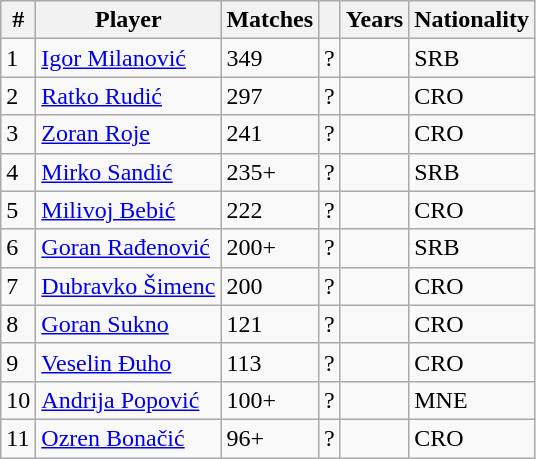<table class="wikitable sortable" style="border:1px solid #AAAAAA" style="text-align:center">
<tr bgcolor="#EFEFEF">
<th>#</th>
<th>Player</th>
<th>Matches</th>
<th></th>
<th>Years</th>
<th>Nationality</th>
</tr>
<tr>
<td>1</td>
<td align="left"><a href='#'>Igor Milanović</a></td>
<td>349</td>
<td>?</td>
<td></td>
<td>SRB</td>
</tr>
<tr>
<td>2</td>
<td align="left"><a href='#'>Ratko Rudić</a></td>
<td>297</td>
<td>?</td>
<td></td>
<td>CRO</td>
</tr>
<tr>
<td>3</td>
<td align="left"><a href='#'>Zoran Roje</a></td>
<td>241</td>
<td>?</td>
<td></td>
<td>CRO</td>
</tr>
<tr>
<td>4</td>
<td align="left"><a href='#'>Mirko Sandić</a></td>
<td>235+</td>
<td>?</td>
<td></td>
<td>SRB</td>
</tr>
<tr>
<td>5</td>
<td align="left"><a href='#'>Milivoj Bebić</a></td>
<td>222</td>
<td>?</td>
<td></td>
<td>CRO</td>
</tr>
<tr>
<td>6</td>
<td align="left"><a href='#'>Goran Rađenović</a></td>
<td>200+</td>
<td>?</td>
<td></td>
<td>SRB</td>
</tr>
<tr>
<td>7</td>
<td align="left"><a href='#'>Dubravko Šimenc</a></td>
<td>200</td>
<td>?</td>
<td></td>
<td>CRO</td>
</tr>
<tr>
<td>8</td>
<td align="left"><a href='#'>Goran Sukno</a></td>
<td>121</td>
<td>?</td>
<td></td>
<td>CRO</td>
</tr>
<tr>
<td>9</td>
<td align="left"><a href='#'>Veselin Đuho</a></td>
<td>113</td>
<td>?</td>
<td></td>
<td>CRO</td>
</tr>
<tr>
<td>10</td>
<td align="left"><a href='#'>Andrija Popović</a></td>
<td>100+</td>
<td>?</td>
<td></td>
<td>MNE</td>
</tr>
<tr>
<td>11</td>
<td align="left"><a href='#'>Ozren Bonačić</a></td>
<td>96+</td>
<td>?</td>
<td></td>
<td>CRO</td>
</tr>
</table>
